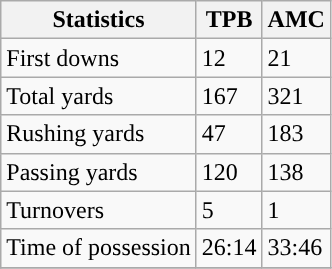<table class="wikitable" style="float: left;">
<tr>
<th>Statistics</th>
<th>TPB</th>
<th>AMC</th>
</tr>
<tr>
<td>First downs</td>
<td>12</td>
<td>21</td>
</tr>
<tr>
<td>Total yards</td>
<td>167</td>
<td>321</td>
</tr>
<tr>
<td>Rushing yards</td>
<td>47</td>
<td>183</td>
</tr>
<tr>
<td>Passing yards</td>
<td>120</td>
<td>138</td>
</tr>
<tr>
<td>Turnovers</td>
<td>5</td>
<td>1</td>
</tr>
<tr>
<td>Time of possession</td>
<td>26:14</td>
<td>33:46</td>
</tr>
<tr>
</tr>
</table>
